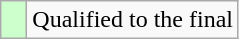<table class="wikitable">
<tr>
<td width=10px bgcolor="#ccffcc"></td>
<td>Qualified to the final</td>
</tr>
</table>
